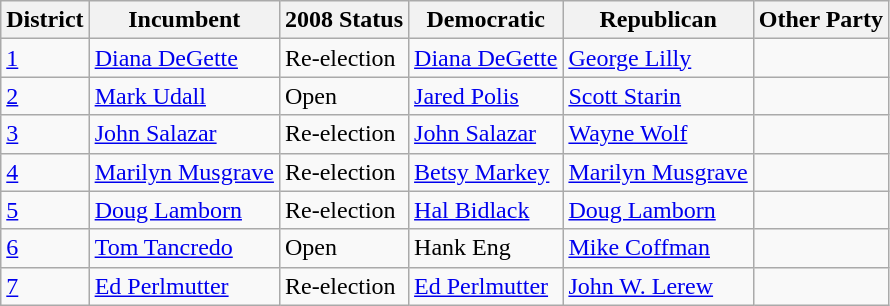<table class="wikitable">
<tr>
<th>District</th>
<th>Incumbent</th>
<th>2008 Status</th>
<th>Democratic</th>
<th>Republican</th>
<th>Other Party</th>
</tr>
<tr>
<td><a href='#'>1</a></td>
<td><a href='#'>Diana DeGette</a></td>
<td>Re-election</td>
<td><a href='#'>Diana DeGette</a></td>
<td><a href='#'>George Lilly</a></td>
<td></td>
</tr>
<tr>
<td><a href='#'>2</a></td>
<td><a href='#'>Mark Udall</a></td>
<td>Open</td>
<td><a href='#'>Jared Polis</a></td>
<td><a href='#'>Scott Starin</a></td>
<td></td>
</tr>
<tr>
<td><a href='#'>3</a></td>
<td><a href='#'>John Salazar</a></td>
<td>Re-election</td>
<td><a href='#'>John Salazar</a></td>
<td><a href='#'>Wayne Wolf</a></td>
<td></td>
</tr>
<tr>
<td><a href='#'>4</a></td>
<td><a href='#'>Marilyn Musgrave</a></td>
<td>Re-election</td>
<td><a href='#'>Betsy Markey</a></td>
<td><a href='#'>Marilyn Musgrave</a></td>
<td></td>
</tr>
<tr>
<td><a href='#'>5</a></td>
<td><a href='#'>Doug Lamborn</a></td>
<td>Re-election</td>
<td><a href='#'>Hal Bidlack</a></td>
<td><a href='#'>Doug Lamborn</a></td>
<td></td>
</tr>
<tr>
<td><a href='#'>6</a></td>
<td><a href='#'>Tom Tancredo</a></td>
<td>Open</td>
<td>Hank Eng</td>
<td><a href='#'>Mike Coffman</a></td>
<td></td>
</tr>
<tr>
<td><a href='#'>7</a></td>
<td><a href='#'>Ed Perlmutter</a></td>
<td>Re-election</td>
<td><a href='#'>Ed Perlmutter</a></td>
<td><a href='#'>John W. Lerew</a></td>
<td></td>
</tr>
</table>
